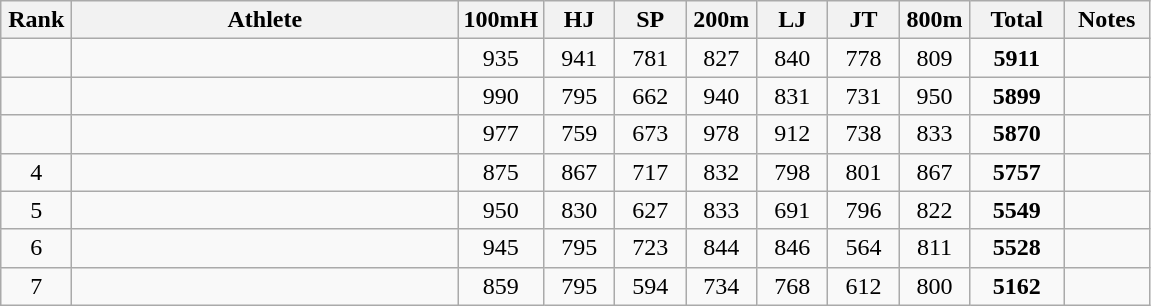<table class=wikitable style="text-align:center">
<tr>
<th width=40>Rank</th>
<th width=250>Athlete</th>
<th width=40>100mH</th>
<th width=40>HJ</th>
<th width=40>SP</th>
<th width=40>200m</th>
<th width=40>LJ</th>
<th width=40>JT</th>
<th width=40>800m</th>
<th width=55>Total</th>
<th width=50>Notes</th>
</tr>
<tr>
<td></td>
<td align=left></td>
<td>935</td>
<td>941</td>
<td>781</td>
<td>827</td>
<td>840</td>
<td>778</td>
<td>809</td>
<td><strong>5911</strong></td>
<td></td>
</tr>
<tr>
<td></td>
<td align=left></td>
<td>990</td>
<td>795</td>
<td>662</td>
<td>940</td>
<td>831</td>
<td>731</td>
<td>950</td>
<td><strong>5899</strong></td>
<td></td>
</tr>
<tr>
<td></td>
<td align=left></td>
<td>977</td>
<td>759</td>
<td>673</td>
<td>978</td>
<td>912</td>
<td>738</td>
<td>833</td>
<td><strong>5870</strong></td>
<td></td>
</tr>
<tr>
<td>4</td>
<td align=left></td>
<td>875</td>
<td>867</td>
<td>717</td>
<td>832</td>
<td>798</td>
<td>801</td>
<td>867</td>
<td><strong>5757</strong></td>
<td></td>
</tr>
<tr>
<td>5</td>
<td align=left></td>
<td>950</td>
<td>830</td>
<td>627</td>
<td>833</td>
<td>691</td>
<td>796</td>
<td>822</td>
<td><strong>5549</strong></td>
<td></td>
</tr>
<tr>
<td>6</td>
<td align=left></td>
<td>945</td>
<td>795</td>
<td>723</td>
<td>844</td>
<td>846</td>
<td>564</td>
<td>811</td>
<td><strong>5528</strong></td>
<td></td>
</tr>
<tr>
<td>7</td>
<td align=left></td>
<td>859</td>
<td>795</td>
<td>594</td>
<td>734</td>
<td>768</td>
<td>612</td>
<td>800</td>
<td><strong>5162</strong></td>
<td></td>
</tr>
</table>
